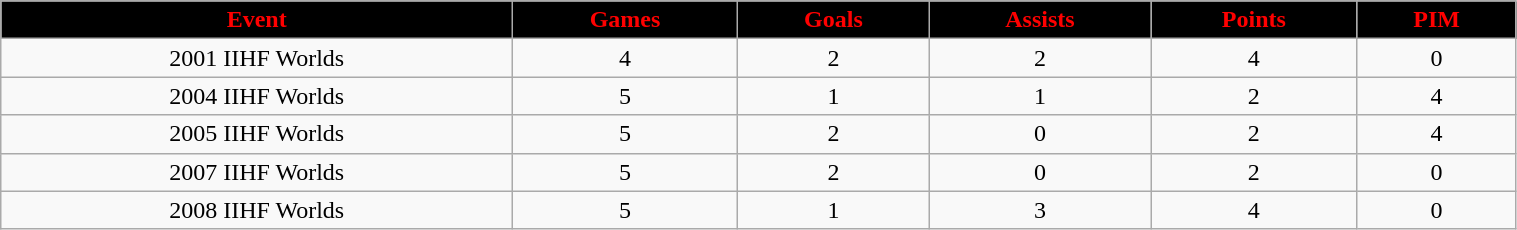<table class="wikitable" style="width:80%;">
<tr style="text-align:center; background:black; color:red;">
<td><strong>Event</strong></td>
<td><strong>Games</strong></td>
<td><strong>Goals</strong></td>
<td><strong>Assists</strong></td>
<td><strong>Points</strong></td>
<td><strong>PIM</strong></td>
</tr>
<tr style="text-align:center;" bgcolor="">
<td>2001 IIHF Worlds</td>
<td>4</td>
<td>2</td>
<td>2</td>
<td>4</td>
<td>0</td>
</tr>
<tr style="text-align:center;" bgcolor="">
<td>2004 IIHF Worlds</td>
<td>5</td>
<td>1</td>
<td>1</td>
<td>2</td>
<td>4</td>
</tr>
<tr style="text-align:center;" bgcolor="">
<td>2005 IIHF Worlds</td>
<td>5</td>
<td>2</td>
<td>0</td>
<td>2</td>
<td>4</td>
</tr>
<tr style="text-align:center;" bgcolor="">
<td>2007 IIHF Worlds</td>
<td>5</td>
<td>2</td>
<td>0</td>
<td>2</td>
<td>0</td>
</tr>
<tr style="text-align:center;" bgcolor="">
<td>2008 IIHF Worlds</td>
<td>5</td>
<td>1</td>
<td>3</td>
<td>4</td>
<td>0</td>
</tr>
</table>
